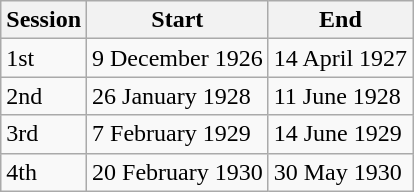<table class="wikitable">
<tr>
<th>Session</th>
<th>Start</th>
<th>End</th>
</tr>
<tr>
<td>1st</td>
<td>9 December 1926</td>
<td>14 April 1927</td>
</tr>
<tr>
<td>2nd</td>
<td>26 January 1928</td>
<td>11 June 1928</td>
</tr>
<tr>
<td>3rd</td>
<td>7 February 1929</td>
<td>14 June 1929</td>
</tr>
<tr>
<td>4th</td>
<td>20 February 1930</td>
<td>30 May 1930</td>
</tr>
</table>
